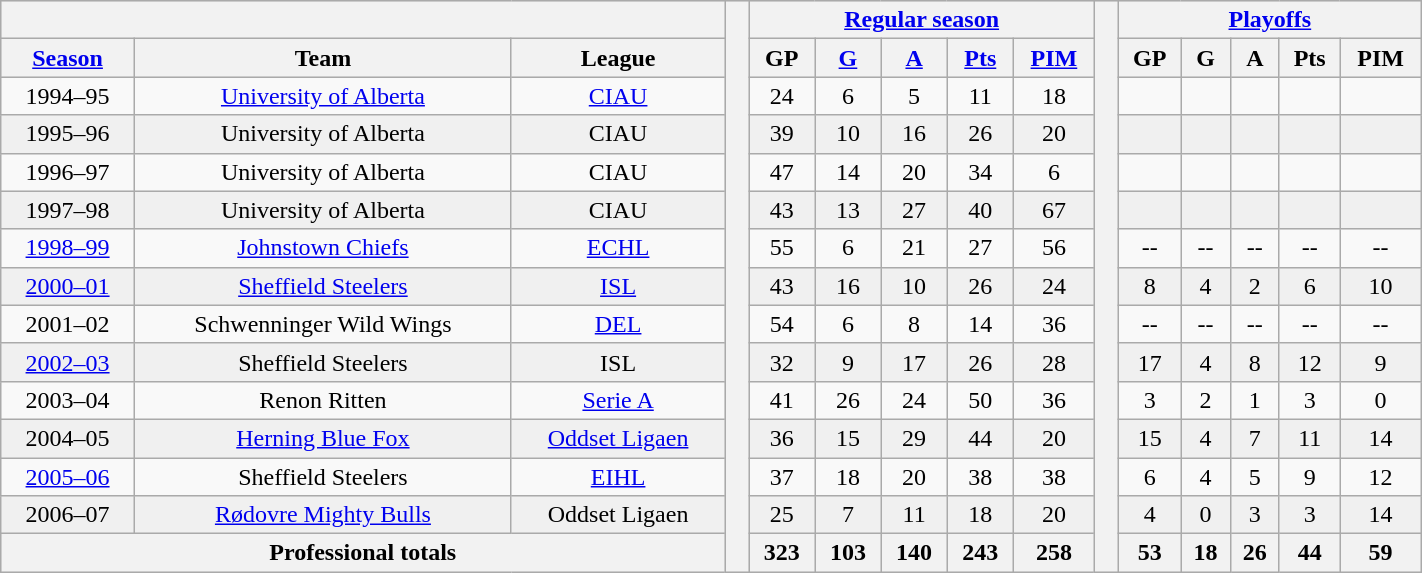<table class="wikitable"| BORDER="0" CELLPADDING="1" CELLSPACING="0" width="75%" style="text-align:center">
<tr bgcolor="#e0e0e0">
<th colspan="3" bgcolor="#ffffff"> </th>
<th rowspan="99" bgcolor="#ffffff"> </th>
<th colspan="5"><a href='#'>Regular season</a></th>
<th rowspan="99" bgcolor="#ffffff"> </th>
<th colspan="5"><a href='#'>Playoffs</a></th>
</tr>
<tr bgcolor="#e0e0e0">
<th><a href='#'>Season</a></th>
<th>Team</th>
<th>League</th>
<th>GP</th>
<th><a href='#'>G</a></th>
<th><a href='#'>A</a></th>
<th><a href='#'>Pts</a></th>
<th><a href='#'>PIM</a></th>
<th>GP</th>
<th>G</th>
<th>A</th>
<th>Pts</th>
<th>PIM</th>
</tr>
<tr ALIGN="center">
<td>1994–95</td>
<td><a href='#'>University of Alberta</a></td>
<td><a href='#'>CIAU</a></td>
<td>24</td>
<td>6</td>
<td>5</td>
<td>11</td>
<td>18</td>
<td></td>
<td></td>
<td></td>
<td></td>
<td></td>
</tr>
<tr ALIGN="center" bgcolor="#f0f0f0">
<td>1995–96</td>
<td>University of Alberta</td>
<td>CIAU</td>
<td>39</td>
<td>10</td>
<td>16</td>
<td>26</td>
<td>20</td>
<td></td>
<td></td>
<td></td>
<td></td>
<td></td>
</tr>
<tr ALIGN="center">
<td>1996–97</td>
<td>University of Alberta</td>
<td>CIAU</td>
<td>47</td>
<td>14</td>
<td>20</td>
<td>34</td>
<td>6</td>
<td></td>
<td></td>
<td></td>
<td></td>
<td></td>
</tr>
<tr ALIGN="center" bgcolor="#f0f0f0">
<td>1997–98</td>
<td>University of Alberta</td>
<td>CIAU</td>
<td>43</td>
<td>13</td>
<td>27</td>
<td>40</td>
<td>67</td>
<td></td>
<td></td>
<td></td>
<td></td>
<td></td>
</tr>
<tr ALIGN="center">
<td><a href='#'>1998–99</a></td>
<td><a href='#'>Johnstown Chiefs</a></td>
<td><a href='#'>ECHL</a></td>
<td>55</td>
<td>6</td>
<td>21</td>
<td>27</td>
<td>56</td>
<td>--</td>
<td>--</td>
<td>--</td>
<td>--</td>
<td>--</td>
</tr>
<tr ALIGN="center" bgcolor="#f0f0f0">
<td><a href='#'>2000–01</a></td>
<td><a href='#'>Sheffield Steelers</a></td>
<td><a href='#'>ISL</a></td>
<td>43</td>
<td>16</td>
<td>10</td>
<td>26</td>
<td>24</td>
<td>8</td>
<td>4</td>
<td>2</td>
<td>6</td>
<td>10</td>
</tr>
<tr ALIGN="center">
<td>2001–02</td>
<td>Schwenninger Wild Wings</td>
<td><a href='#'>DEL</a></td>
<td>54</td>
<td>6</td>
<td>8</td>
<td>14</td>
<td>36</td>
<td>--</td>
<td>--</td>
<td>--</td>
<td>--</td>
<td>--</td>
</tr>
<tr ALIGN="center" bgcolor="#f0f0f0">
<td><a href='#'>2002–03</a></td>
<td>Sheffield Steelers</td>
<td>ISL</td>
<td>32</td>
<td>9</td>
<td>17</td>
<td>26</td>
<td>28</td>
<td>17</td>
<td>4</td>
<td>8</td>
<td>12</td>
<td>9</td>
</tr>
<tr ALIGN="center">
<td>2003–04</td>
<td>Renon Ritten</td>
<td><a href='#'>Serie A</a></td>
<td>41</td>
<td>26</td>
<td>24</td>
<td>50</td>
<td>36</td>
<td>3</td>
<td>2</td>
<td>1</td>
<td>3</td>
<td>0</td>
</tr>
<tr ALIGN="center" bgcolor="#f0f0f0">
<td>2004–05</td>
<td><a href='#'>Herning Blue Fox</a></td>
<td><a href='#'>Oddset Ligaen</a></td>
<td>36</td>
<td>15</td>
<td>29</td>
<td>44</td>
<td>20</td>
<td>15</td>
<td>4</td>
<td>7</td>
<td>11</td>
<td>14</td>
</tr>
<tr ALIGN="center">
<td><a href='#'>2005–06</a></td>
<td>Sheffield Steelers</td>
<td><a href='#'>EIHL</a></td>
<td>37</td>
<td>18</td>
<td>20</td>
<td>38</td>
<td>38</td>
<td>6</td>
<td>4</td>
<td>5</td>
<td>9</td>
<td>12</td>
</tr>
<tr ALIGN="center" bgcolor="#f0f0f0">
<td>2006–07</td>
<td><a href='#'>Rødovre Mighty Bulls</a></td>
<td>Oddset Ligaen</td>
<td>25</td>
<td>7</td>
<td>11</td>
<td>18</td>
<td>20</td>
<td>4</td>
<td>0</td>
<td>3</td>
<td>3</td>
<td>14</td>
</tr>
<tr style="background-color:#e0e0e0;">
<th colspan="3">Professional totals</th>
<th>323</th>
<th>103</th>
<th>140</th>
<th>243</th>
<th>258</th>
<th>53</th>
<th>18</th>
<th>26</th>
<th>44</th>
<th>59</th>
</tr>
</table>
